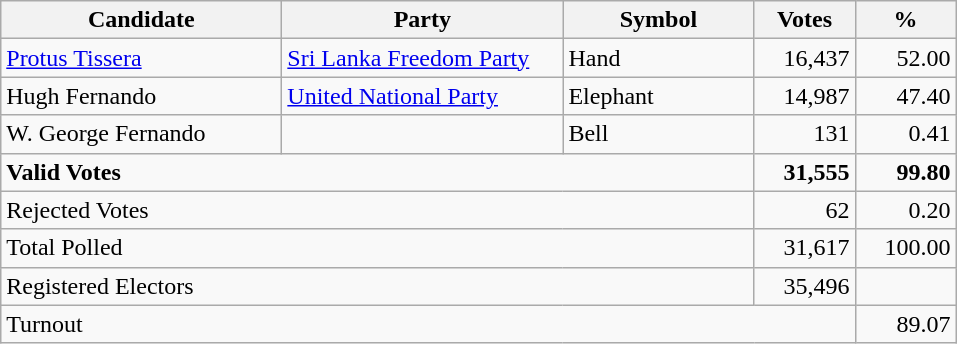<table class="wikitable" border="1" style="text-align:right;">
<tr>
<th align=left width="180">Candidate</th>
<th align=left width="180">Party</th>
<th align=left width="120">Symbol</th>
<th align=left width="60">Votes</th>
<th align=left width="60">%</th>
</tr>
<tr>
<td align=left><a href='#'>Protus Tissera</a></td>
<td align=left><a href='#'>Sri Lanka Freedom Party</a></td>
<td align=left>Hand</td>
<td>16,437</td>
<td>52.00</td>
</tr>
<tr>
<td align=left>Hugh Fernando</td>
<td align=left><a href='#'>United National Party</a></td>
<td align=left>Elephant</td>
<td>14,987</td>
<td>47.40</td>
</tr>
<tr>
<td align=left>W. George Fernando</td>
<td align=left></td>
<td align=Left>Bell</td>
<td>131</td>
<td>0.41</td>
</tr>
<tr>
<td align=left colspan=3><strong>Valid Votes</strong></td>
<td><strong>31,555</strong></td>
<td><strong>99.80</strong></td>
</tr>
<tr>
<td align=left colspan=3>Rejected Votes</td>
<td>62</td>
<td>0.20</td>
</tr>
<tr>
<td align=left colspan=3>Total Polled</td>
<td>31,617</td>
<td>100.00</td>
</tr>
<tr>
<td align=left colspan=3>Registered Electors</td>
<td>35,496</td>
<td></td>
</tr>
<tr>
<td align=left colspan=4>Turnout</td>
<td>89.07</td>
</tr>
</table>
